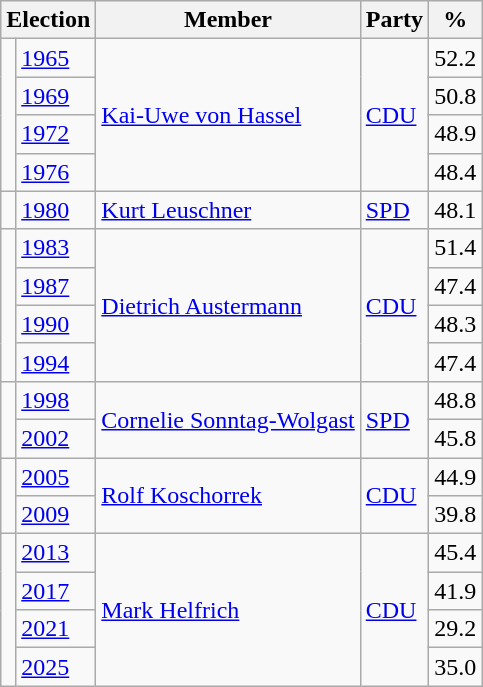<table class=wikitable>
<tr>
<th colspan=2>Election</th>
<th>Member</th>
<th>Party</th>
<th>%</th>
</tr>
<tr>
<td rowspan=4 bgcolor=></td>
<td><a href='#'>1965</a></td>
<td rowspan=4><a href='#'>Kai-Uwe von Hassel</a></td>
<td rowspan=4><a href='#'>CDU</a></td>
<td align=right>52.2</td>
</tr>
<tr>
<td><a href='#'>1969</a></td>
<td align=right>50.8</td>
</tr>
<tr>
<td><a href='#'>1972</a></td>
<td align=right>48.9</td>
</tr>
<tr>
<td><a href='#'>1976</a></td>
<td align=right>48.4</td>
</tr>
<tr>
<td bgcolor=></td>
<td><a href='#'>1980</a></td>
<td><a href='#'>Kurt Leuschner</a></td>
<td><a href='#'>SPD</a></td>
<td align=right>48.1</td>
</tr>
<tr>
<td rowspan=4 bgcolor=></td>
<td><a href='#'>1983</a></td>
<td rowspan=4><a href='#'>Dietrich Austermann</a></td>
<td rowspan=4><a href='#'>CDU</a></td>
<td align=right>51.4</td>
</tr>
<tr>
<td><a href='#'>1987</a></td>
<td align=right>47.4</td>
</tr>
<tr>
<td><a href='#'>1990</a></td>
<td align=right>48.3</td>
</tr>
<tr>
<td><a href='#'>1994</a></td>
<td align=right>47.4</td>
</tr>
<tr>
<td rowspan=2 bgcolor=></td>
<td><a href='#'>1998</a></td>
<td rowspan=2><a href='#'>Cornelie Sonntag-Wolgast</a></td>
<td rowspan=2><a href='#'>SPD</a></td>
<td align=right>48.8</td>
</tr>
<tr>
<td><a href='#'>2002</a></td>
<td align=right>45.8</td>
</tr>
<tr>
<td rowspan=2 bgcolor=></td>
<td><a href='#'>2005</a></td>
<td rowspan=2><a href='#'>Rolf Koschorrek</a></td>
<td rowspan=2><a href='#'>CDU</a></td>
<td align=right>44.9</td>
</tr>
<tr>
<td><a href='#'>2009</a></td>
<td align=right>39.8</td>
</tr>
<tr>
<td rowspan=4 bgcolor=></td>
<td><a href='#'>2013</a></td>
<td rowspan=4><a href='#'>Mark Helfrich</a></td>
<td rowspan=4><a href='#'>CDU</a></td>
<td align=right>45.4</td>
</tr>
<tr>
<td><a href='#'>2017</a></td>
<td align=right>41.9</td>
</tr>
<tr>
<td><a href='#'>2021</a></td>
<td align=right>29.2</td>
</tr>
<tr>
<td><a href='#'>2025</a></td>
<td align=right>35.0</td>
</tr>
</table>
